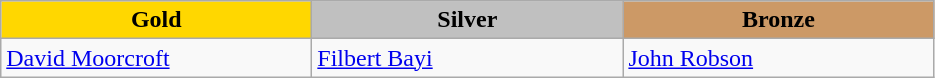<table class="wikitable" style="text-align:left">
<tr align="center">
<td width=200 bgcolor=gold><strong>Gold</strong></td>
<td width=200 bgcolor=silver><strong>Silver</strong></td>
<td width=200 bgcolor=CC9966><strong>Bronze</strong></td>
</tr>
<tr>
<td><a href='#'>David Moorcroft</a><br><em></em></td>
<td><a href='#'>Filbert Bayi</a><br><em></em></td>
<td><a href='#'>John Robson</a><br><em></em></td>
</tr>
</table>
